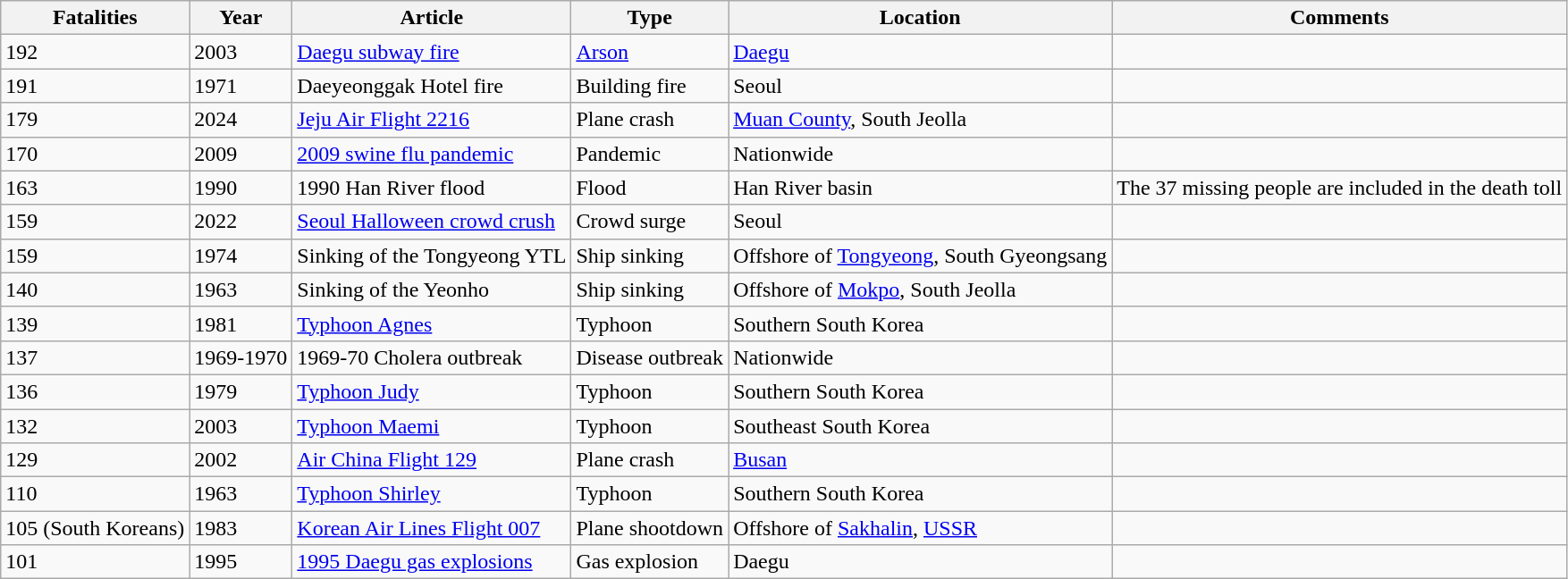<table class="wikitable sortable sticky-header" style=text-align:left" style="margin:1em auto;">
<tr>
<th data-sort-type="number">Fatalities</th>
<th>Year</th>
<th>Article</th>
<th>Type</th>
<th>Location</th>
<th>Comments</th>
</tr>
<tr>
<td>192</td>
<td>2003</td>
<td><a href='#'>Daegu subway fire</a></td>
<td><a href='#'>Arson</a></td>
<td><a href='#'>Daegu</a></td>
<td></td>
</tr>
<tr>
<td>191</td>
<td>1971</td>
<td>Daeyeonggak Hotel fire</td>
<td>Building fire</td>
<td>Seoul</td>
<td></td>
</tr>
<tr>
<td>179</td>
<td>2024</td>
<td><a href='#'>Jeju Air Flight 2216</a></td>
<td>Plane crash</td>
<td><a href='#'>Muan County</a>, South Jeolla</td>
<td></td>
</tr>
<tr>
<td>170</td>
<td>2009</td>
<td><a href='#'>2009 swine flu pandemic</a></td>
<td>Pandemic</td>
<td>Nationwide</td>
<td></td>
</tr>
<tr>
<td>163</td>
<td>1990</td>
<td>1990 Han River flood</td>
<td>Flood</td>
<td>Han River basin</td>
<td>The 37 missing people are included in the death toll</td>
</tr>
<tr>
<td>159</td>
<td>2022</td>
<td><a href='#'>Seoul Halloween crowd crush</a></td>
<td>Crowd surge</td>
<td>Seoul</td>
<td></td>
</tr>
<tr>
<td>159</td>
<td>1974</td>
<td>Sinking of the Tongyeong YTL</td>
<td>Ship sinking</td>
<td>Offshore of <a href='#'>Tongyeong</a>, South Gyeongsang</td>
<td></td>
</tr>
<tr>
<td>140</td>
<td>1963</td>
<td>Sinking of the Yeonho</td>
<td>Ship sinking</td>
<td>Offshore of <a href='#'>Mokpo</a>, South Jeolla</td>
<td></td>
</tr>
<tr>
<td>139</td>
<td>1981</td>
<td><a href='#'>Typhoon Agnes</a></td>
<td>Typhoon</td>
<td>Southern South Korea</td>
<td></td>
</tr>
<tr>
<td>137</td>
<td>1969-1970</td>
<td>1969-70 Cholera outbreak</td>
<td>Disease outbreak</td>
<td>Nationwide</td>
<td></td>
</tr>
<tr>
<td>136</td>
<td>1979</td>
<td><a href='#'>Typhoon Judy</a></td>
<td>Typhoon</td>
<td>Southern South Korea</td>
<td></td>
</tr>
<tr>
<td>132</td>
<td>2003</td>
<td><a href='#'>Typhoon Maemi</a></td>
<td>Typhoon</td>
<td>Southeast South Korea</td>
<td></td>
</tr>
<tr>
<td>129</td>
<td>2002</td>
<td><a href='#'>Air China Flight 129</a></td>
<td>Plane crash</td>
<td><a href='#'>Busan</a></td>
<td></td>
</tr>
<tr>
<td>110</td>
<td>1963</td>
<td><a href='#'>Typhoon Shirley</a></td>
<td>Typhoon</td>
<td>Southern South Korea</td>
<td></td>
</tr>
<tr>
<td>105 (South Koreans)</td>
<td>1983</td>
<td><a href='#'>Korean Air Lines Flight 007</a></td>
<td>Plane shootdown</td>
<td>Offshore of <a href='#'>Sakhalin</a>, <a href='#'>USSR</a></td>
<td></td>
</tr>
<tr>
<td>101</td>
<td>1995</td>
<td><a href='#'>1995 Daegu gas explosions</a></td>
<td>Gas explosion</td>
<td>Daegu</td>
<td></td>
</tr>
</table>
